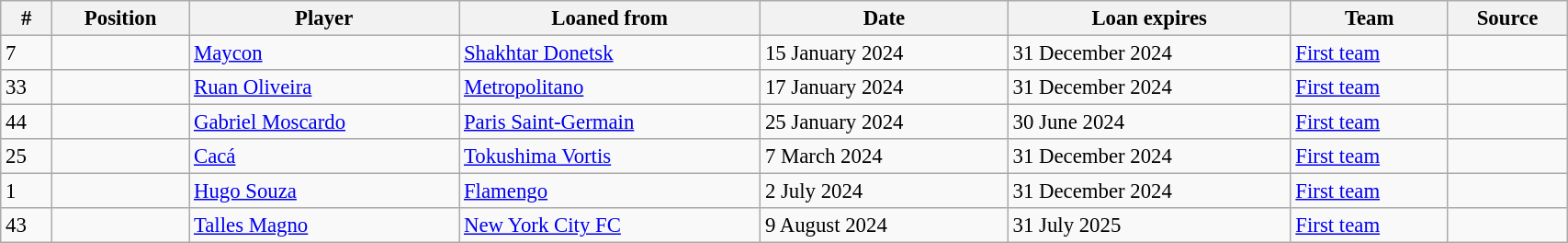<table class="wikitable sortable" style="width:90%; text-align:center; font-size:95%; text-align:left;">
<tr>
<th><strong>#</strong></th>
<th><strong>Position </strong></th>
<th><strong>Player </strong></th>
<th><strong>Loaned from</strong></th>
<th><strong>Date </strong></th>
<th><strong>Loan expires </strong></th>
<th><strong>Team</strong></th>
<th><strong>Source</strong></th>
</tr>
<tr>
<td>7</td>
<td></td>
<td> <a href='#'>Maycon</a></td>
<td> <a href='#'>Shakhtar Donetsk</a></td>
<td>15 January 2024</td>
<td>31 December 2024</td>
<td><a href='#'>First team</a></td>
<td></td>
</tr>
<tr>
<td>33</td>
<td></td>
<td> <a href='#'>Ruan Oliveira</a></td>
<td> <a href='#'>Metropolitano</a></td>
<td>17 January 2024</td>
<td>31 December 2024</td>
<td><a href='#'>First team</a></td>
<td></td>
</tr>
<tr>
<td>44</td>
<td></td>
<td> <a href='#'>Gabriel Moscardo</a></td>
<td> <a href='#'>Paris Saint-Germain</a></td>
<td>25 January 2024</td>
<td>30 June 2024</td>
<td><a href='#'>First team</a></td>
<td></td>
</tr>
<tr>
<td>25</td>
<td></td>
<td> <a href='#'>Cacá</a></td>
<td> <a href='#'>Tokushima Vortis</a></td>
<td>7 March 2024</td>
<td>31 December 2024</td>
<td><a href='#'>First team</a></td>
<td></td>
</tr>
<tr>
<td>1</td>
<td></td>
<td> <a href='#'>Hugo Souza</a></td>
<td> <a href='#'>Flamengo</a></td>
<td>2 July 2024</td>
<td>31 December 2024</td>
<td><a href='#'>First team</a></td>
<td></td>
</tr>
<tr>
<td>43</td>
<td></td>
<td> <a href='#'>Talles Magno</a></td>
<td> <a href='#'>New York City FC</a></td>
<td>9 August 2024</td>
<td>31 July 2025</td>
<td><a href='#'>First team</a></td>
<td></td>
</tr>
</table>
